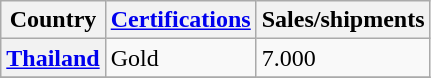<table class="wikitable sortable plainrowheaders">
<tr>
<th scope="col">Country</th>
<th scope="col"><a href='#'>Certifications</a></th>
<th scope="col">Sales/shipments</th>
</tr>
<tr>
<th scope="row"><a href='#'>Thailand</a></th>
<td>Gold</td>
<td>7.000</td>
</tr>
<tr>
</tr>
</table>
